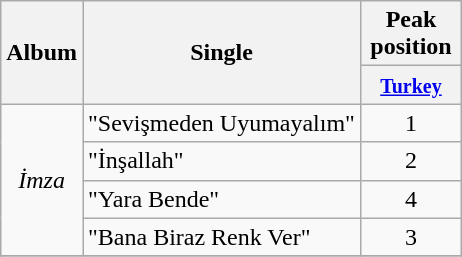<table class="wikitable">
<tr>
<th rowspan="2">Album</th>
<th rowspan="2">Single</th>
<th colspan="4">Peak position</th>
</tr>
<tr>
<th width="60"><small><a href='#'>Turkey</a></small></th>
</tr>
<tr>
<td align="center" rowspan="4"><em>İmza</em></td>
<td align="left">"Sevişmeden Uyumayalım"</td>
<td align="center">1</td>
</tr>
<tr>
<td align="left">"İnşallah"</td>
<td align="center">2</td>
</tr>
<tr>
<td align="left">"Yara Bende"</td>
<td align="center">4</td>
</tr>
<tr>
<td align="left">"Bana Biraz Renk Ver"</td>
<td align="center">3</td>
</tr>
<tr>
</tr>
</table>
